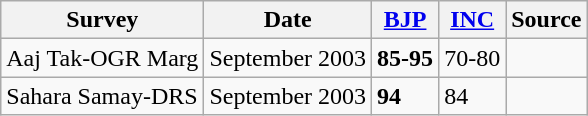<table class="wikitable">
<tr>
<th>Survey</th>
<th>Date</th>
<th><a href='#'>BJP</a></th>
<th><a href='#'>INC</a></th>
<th>Source</th>
</tr>
<tr>
<td>Aaj Tak-OGR Marg</td>
<td>September 2003</td>
<td><strong>85-95</strong></td>
<td>70-80</td>
<td></td>
</tr>
<tr>
<td>Sahara Samay-DRS</td>
<td>September 2003</td>
<td><strong>94</strong></td>
<td>84</td>
<td></td>
</tr>
</table>
